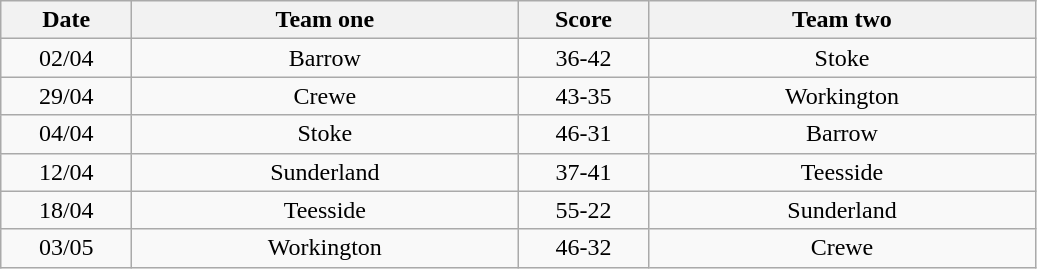<table class="wikitable" style="text-align: center">
<tr>
<th width=80>Date</th>
<th width=250>Team one</th>
<th width=80>Score</th>
<th width=250>Team two</th>
</tr>
<tr>
<td>02/04</td>
<td>Barrow</td>
<td>36-42</td>
<td>Stoke</td>
</tr>
<tr>
<td>29/04</td>
<td>Crewe</td>
<td>43-35</td>
<td>Workington</td>
</tr>
<tr>
<td>04/04</td>
<td>Stoke</td>
<td>46-31</td>
<td>Barrow</td>
</tr>
<tr>
<td>12/04</td>
<td>Sunderland</td>
<td>37-41</td>
<td>Teesside</td>
</tr>
<tr>
<td>18/04</td>
<td>Teesside</td>
<td>55-22</td>
<td>Sunderland</td>
</tr>
<tr>
<td>03/05</td>
<td>Workington</td>
<td>46-32</td>
<td>Crewe</td>
</tr>
</table>
